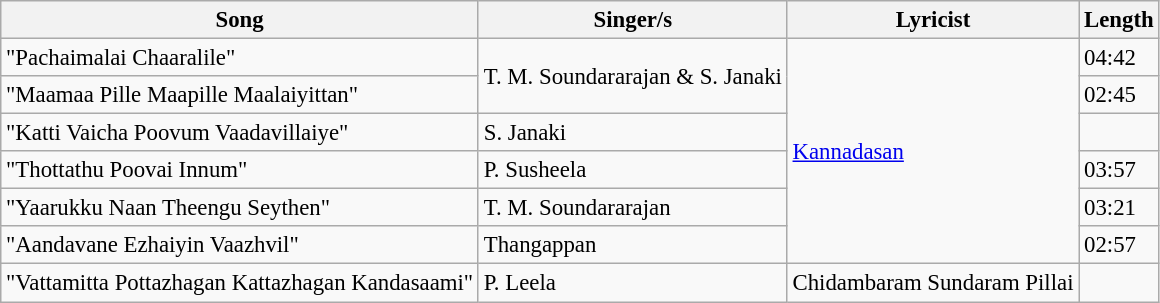<table class="wikitable" style="font-size:95%;">
<tr>
<th>Song</th>
<th>Singer/s</th>
<th>Lyricist</th>
<th>Length</th>
</tr>
<tr>
<td>"Pachaimalai Chaaralile"</td>
<td rowspan=2>T. M. Soundararajan & S. Janaki</td>
<td rowspan=6><a href='#'>Kannadasan</a></td>
<td>04:42</td>
</tr>
<tr>
<td>"Maamaa Pille Maapille Maalaiyittan"</td>
<td>02:45</td>
</tr>
<tr>
<td>"Katti Vaicha Poovum Vaadavillaiye"</td>
<td>S. Janaki</td>
<td></td>
</tr>
<tr>
<td>"Thottathu Poovai Innum"</td>
<td>P. Susheela</td>
<td>03:57</td>
</tr>
<tr>
<td>"Yaarukku Naan Theengu Seythen"</td>
<td>T. M. Soundararajan</td>
<td>03:21</td>
</tr>
<tr>
<td>"Aandavane Ezhaiyin Vaazhvil"</td>
<td>Thangappan</td>
<td>02:57</td>
</tr>
<tr>
<td>"Vattamitta Pottazhagan Kattazhagan Kandasaami"</td>
<td>P. Leela</td>
<td>Chidambaram Sundaram Pillai</td>
<td></td>
</tr>
</table>
